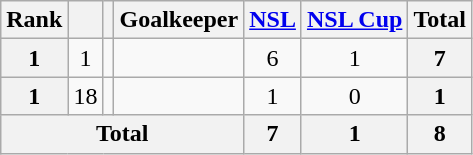<table class="wikitable sortable" style="text-align:center">
<tr>
<th>Rank</th>
<th></th>
<th></th>
<th>Goalkeeper</th>
<th><a href='#'>NSL</a></th>
<th><a href='#'>NSL Cup</a></th>
<th>Total</th>
</tr>
<tr>
<th>1</th>
<td>1</td>
<td></td>
<td align="left"></td>
<td>6</td>
<td>1</td>
<th>7</th>
</tr>
<tr>
<th>1</th>
<td>18</td>
<td></td>
<td align="left"></td>
<td>1</td>
<td>0</td>
<th>1</th>
</tr>
<tr>
<th colspan="4">Total</th>
<th>7</th>
<th>1</th>
<th>8</th>
</tr>
</table>
